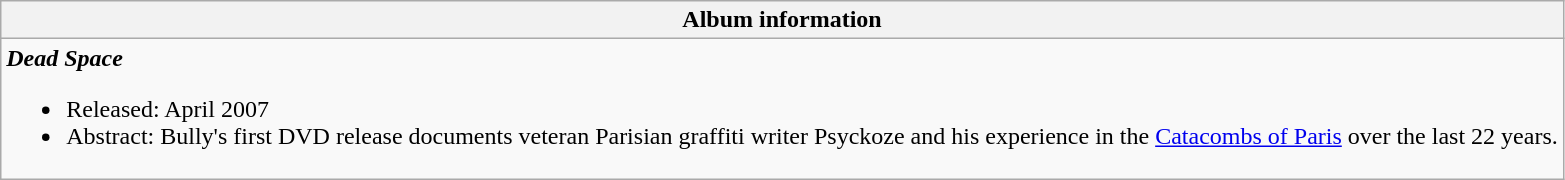<table class="wikitable">
<tr>
<th align="left">Album information</th>
</tr>
<tr>
<td align="left"><strong><em>Dead Space</em></strong><br><ul><li>Released:  April 2007</li><li>Abstract:  Bully's first DVD release documents veteran Parisian graffiti writer Psyckoze and his experience in the <a href='#'>Catacombs of Paris</a> over the last 22 years.</li></ul></td>
</tr>
</table>
